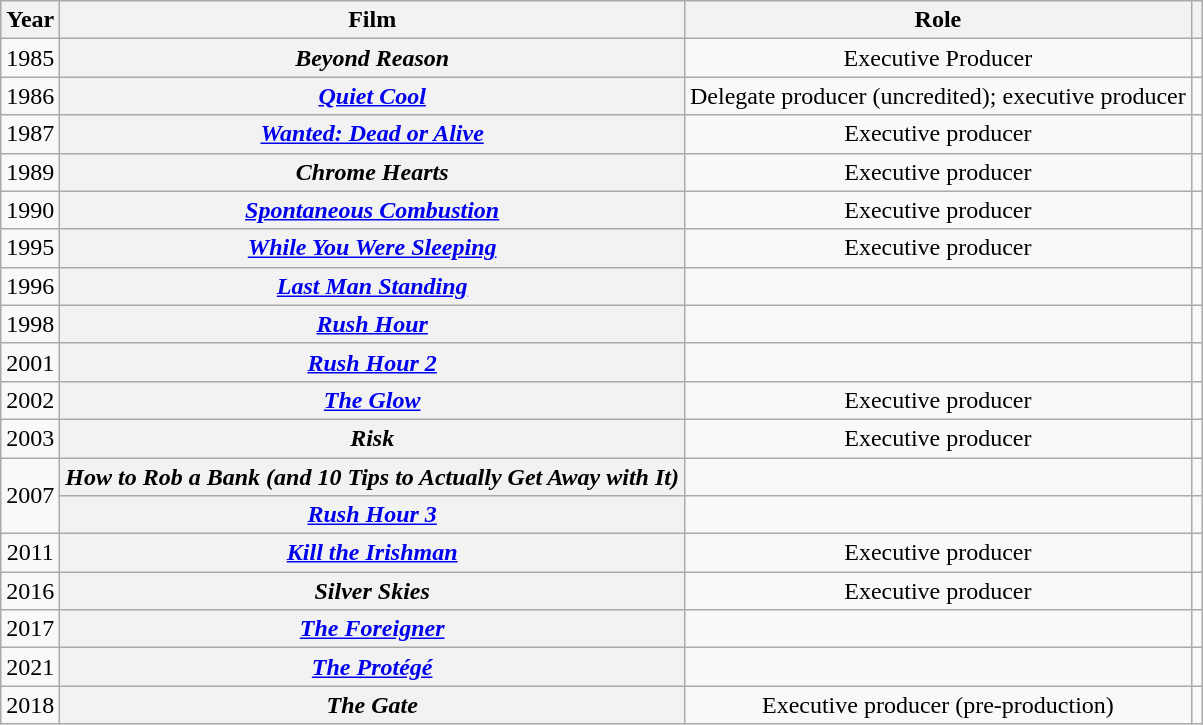<table class="wikitable sortable plainrowheaders" style="text-align:center">
<tr>
<th>Year</th>
<th>Film</th>
<th class="unsortable">Role</th>
<th class="unsortable"></th>
</tr>
<tr>
<td>1985</td>
<th scope="row"><em>Beyond Reason</em></th>
<td>Executive Producer</td>
<td></td>
</tr>
<tr>
<td>1986</td>
<th scope="row"><em><a href='#'>Quiet Cool</a></em></th>
<td>Delegate producer (uncredited); executive producer</td>
<td></td>
</tr>
<tr>
<td>1987</td>
<th scope="row"><em><a href='#'>Wanted: Dead or Alive</a></em></th>
<td>Executive producer</td>
<td></td>
</tr>
<tr>
<td>1989</td>
<th scope="row"><em>Chrome Hearts</em></th>
<td>Executive producer</td>
<td></td>
</tr>
<tr>
<td>1990</td>
<th scope="row"><em><a href='#'>Spontaneous Combustion</a></em></th>
<td>Executive producer</td>
<td></td>
</tr>
<tr>
<td>1995</td>
<th scope="row"><em><a href='#'>While You Were Sleeping</a></em></th>
<td>Executive producer</td>
<td></td>
</tr>
<tr>
<td>1996</td>
<th scope="row"><em><a href='#'>Last Man Standing</a></em></th>
<td></td>
<td></td>
</tr>
<tr>
<td>1998</td>
<th scope="row"><em><a href='#'>Rush Hour</a></em></th>
<td></td>
<td></td>
</tr>
<tr>
<td>2001</td>
<th scope="row"><em><a href='#'>Rush Hour 2</a></em></th>
<td></td>
<td></td>
</tr>
<tr>
<td>2002</td>
<th scope="row"><em><a href='#'>The Glow</a></em></th>
<td>Executive producer</td>
<td></td>
</tr>
<tr>
<td>2003</td>
<th scope="row"><em>Risk</em></th>
<td>Executive producer</td>
<td></td>
</tr>
<tr>
<td rowspan="2">2007</td>
<th scope="row"><em>How to Rob a Bank (and 10 Tips to Actually Get Away with It)</em></th>
<td></td>
<td></td>
</tr>
<tr>
<th scope="row"><em><a href='#'>Rush Hour 3</a></em></th>
<td></td>
<td></td>
</tr>
<tr>
<td>2011</td>
<th scope="row"><em><a href='#'>Kill the Irishman</a></em></th>
<td>Executive producer</td>
<td></td>
</tr>
<tr>
<td>2016</td>
<th scope="row"><em>Silver Skies</em></th>
<td>Executive producer</td>
<td></td>
</tr>
<tr>
<td>2017</td>
<th scope="row"><em><a href='#'>The Foreigner</a></em></th>
<td></td>
<td></td>
</tr>
<tr>
<td>2021</td>
<th scope="row"><em><a href='#'>The Protégé</a></em></th>
<td></td>
<td></td>
</tr>
<tr>
<td>2018</td>
<th scope="row"><em>The Gate</em></th>
<td>Executive producer (pre-production)</td>
<td></td>
</tr>
</table>
